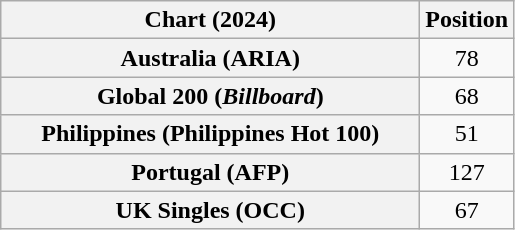<table class="wikitable sortable plainrowheaders" style="text-align:center">
<tr>
<th scope="col" style="width:17em;">Chart (2024)</th>
<th scope="col">Position</th>
</tr>
<tr>
<th scope="row">Australia (ARIA)</th>
<td>78</td>
</tr>
<tr>
<th scope="row">Global 200 (<em>Billboard</em>)</th>
<td>68</td>
</tr>
<tr>
<th scope="row">Philippines (Philippines Hot 100)</th>
<td>51</td>
</tr>
<tr>
<th scope="row">Portugal (AFP)</th>
<td>127</td>
</tr>
<tr>
<th scope="row">UK Singles (OCC)</th>
<td>67</td>
</tr>
</table>
